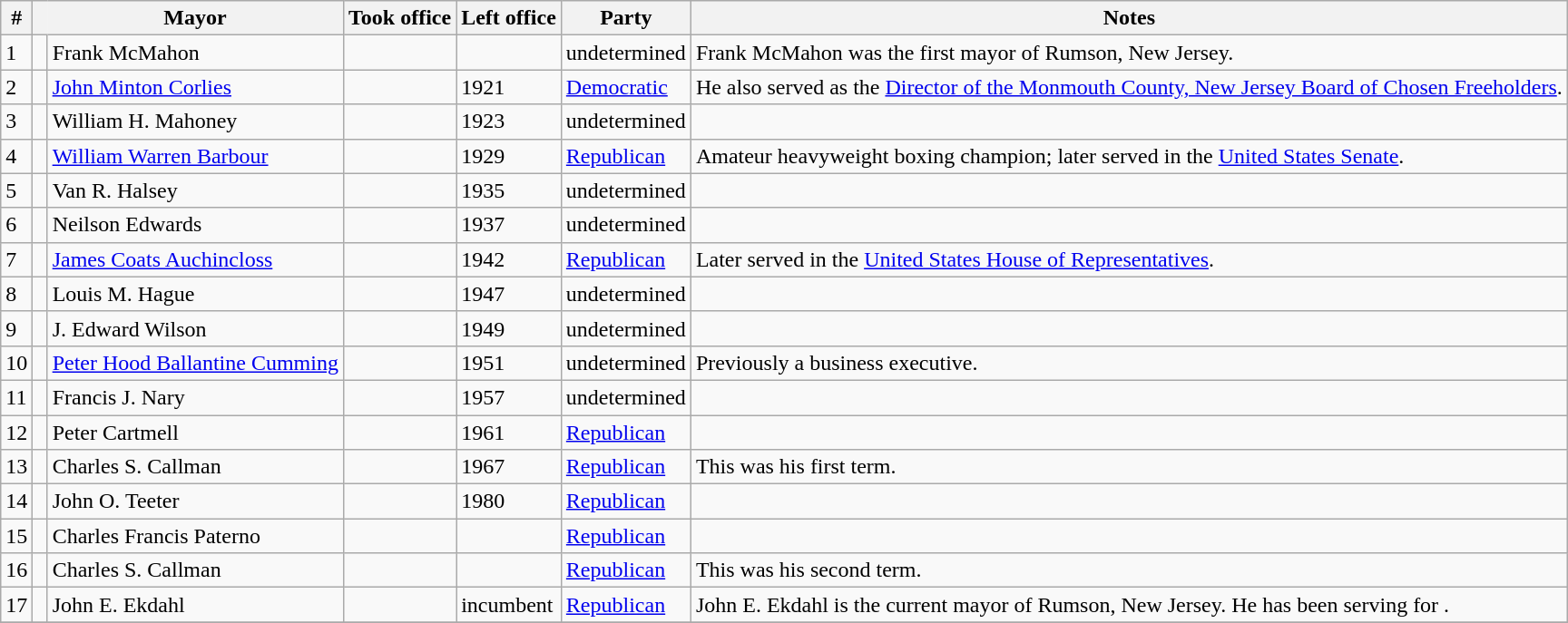<table class="wikitable sortable">
<tr>
<th>#</th>
<th class=unsortable> </th>
<th style="border-left-style:hidden;padding:0.1em 0em">Mayor</th>
<th>Took office</th>
<th>Left office</th>
<th>Party</th>
<th>Notes</th>
</tr>
<tr>
<td>1</td>
<td></td>
<td>Frank McMahon</td>
<td></td>
<td></td>
<td>undetermined</td>
<td>Frank McMahon was the first mayor of Rumson, New Jersey.</td>
</tr>
<tr>
<td>2</td>
<td bgcolor=></td>
<td><a href='#'>John Minton Corlies</a></td>
<td></td>
<td>1921</td>
<td><a href='#'>Democratic</a></td>
<td>He also served as the <a href='#'>Director of the Monmouth County, New Jersey Board of Chosen Freeholders</a>.</td>
</tr>
<tr>
<td>3</td>
<td></td>
<td>William H. Mahoney</td>
<td></td>
<td>1923</td>
<td>undetermined</td>
<td></td>
</tr>
<tr>
<td>4</td>
<td bgcolor=></td>
<td><a href='#'>William Warren Barbour</a></td>
<td></td>
<td>1929</td>
<td><a href='#'>Republican</a></td>
<td>Amateur heavyweight boxing champion; later served in the <a href='#'>United States Senate</a>.</td>
</tr>
<tr>
<td>5</td>
<td></td>
<td>Van R. Halsey</td>
<td></td>
<td>1935</td>
<td>undetermined</td>
<td></td>
</tr>
<tr>
<td>6</td>
<td></td>
<td>Neilson Edwards</td>
<td></td>
<td>1937</td>
<td>undetermined</td>
<td></td>
</tr>
<tr>
<td>7</td>
<td bgcolor=></td>
<td><a href='#'>James Coats Auchincloss</a></td>
<td></td>
<td>1942</td>
<td><a href='#'>Republican</a></td>
<td>Later served in the <a href='#'>United States House of Representatives</a>.</td>
</tr>
<tr>
<td>8</td>
<td></td>
<td>Louis M. Hague</td>
<td></td>
<td>1947</td>
<td>undetermined</td>
<td></td>
</tr>
<tr>
<td>9</td>
<td></td>
<td>J. Edward Wilson</td>
<td></td>
<td>1949</td>
<td>undetermined</td>
<td></td>
</tr>
<tr>
<td>10</td>
<td></td>
<td><a href='#'>Peter Hood Ballantine Cumming</a></td>
<td></td>
<td>1951</td>
<td>undetermined</td>
<td>Previously a business executive.</td>
</tr>
<tr>
<td>11</td>
<td></td>
<td>Francis J. Nary</td>
<td></td>
<td>1957</td>
<td>undetermined</td>
<td></td>
</tr>
<tr>
<td>12</td>
<td bgcolor=></td>
<td>Peter Cartmell</td>
<td></td>
<td>1961</td>
<td><a href='#'>Republican</a></td>
<td></td>
</tr>
<tr>
<td>13</td>
<td bgcolor=></td>
<td>Charles S. Callman</td>
<td></td>
<td>1967</td>
<td><a href='#'>Republican</a></td>
<td>This was his first term.</td>
</tr>
<tr>
<td>14</td>
<td bgcolor=></td>
<td>John O. Teeter</td>
<td></td>
<td>1980</td>
<td><a href='#'>Republican</a></td>
<td></td>
</tr>
<tr>
<td>15</td>
<td bgcolor=></td>
<td>Charles Francis Paterno</td>
<td></td>
<td></td>
<td><a href='#'>Republican</a></td>
<td></td>
</tr>
<tr>
<td>16</td>
<td bgcolor=></td>
<td>Charles S. Callman</td>
<td></td>
<td></td>
<td><a href='#'>Republican</a></td>
<td>This was his second term.</td>
</tr>
<tr>
<td>17</td>
<td bgcolor=></td>
<td>John E. Ekdahl</td>
<td></td>
<td>incumbent</td>
<td><a href='#'>Republican</a></td>
<td>John E. Ekdahl is the current mayor of Rumson, New Jersey. He has been serving for .</td>
</tr>
<tr>
</tr>
</table>
